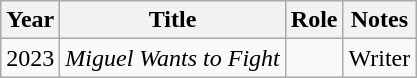<table class="wikitable sortable">
<tr>
<th>Year</th>
<th>Title</th>
<th>Role</th>
<th>Notes</th>
</tr>
<tr>
<td>2023</td>
<td><em>Miguel Wants to Fight</em></td>
<td></td>
<td>Writer</td>
</tr>
</table>
